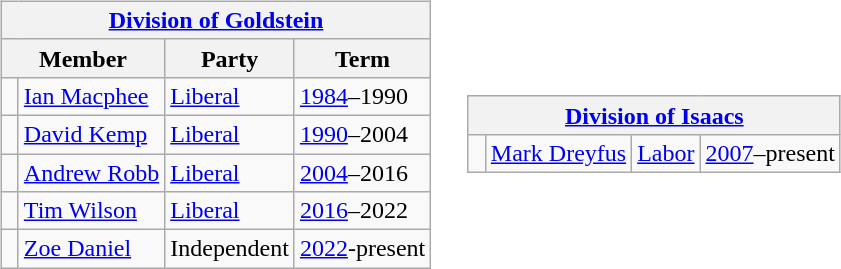<table>
<tr>
<td><br><table class="wikitable">
<tr>
<th colspan="4"><a href='#'>Division of Goldstein</a></th>
</tr>
<tr>
<th colspan="2">Member</th>
<th>Party</th>
<th>Term</th>
</tr>
<tr>
<td> </td>
<td><a href='#'>Ian Macphee</a></td>
<td><a href='#'>Liberal</a></td>
<td><a href='#'>1984</a>–1990</td>
</tr>
<tr>
<td> </td>
<td><a href='#'>David Kemp</a></td>
<td><a href='#'>Liberal</a></td>
<td><a href='#'>1990</a>–2004</td>
</tr>
<tr>
<td> </td>
<td><a href='#'>Andrew Robb</a></td>
<td><a href='#'>Liberal</a></td>
<td><a href='#'>2004</a>–2016</td>
</tr>
<tr>
<td> </td>
<td><a href='#'>Tim Wilson</a></td>
<td><a href='#'>Liberal</a></td>
<td><a href='#'>2016</a>–2022</td>
</tr>
<tr>
<td> </td>
<td><a href='#'>Zoe Daniel</a></td>
<td>Independent</td>
<td><a href='#'>2022</a>-present</td>
</tr>
</table>
</td>
<td></td>
<td><br><table class="wikitable">
<tr>
<th colspan="4"><a href='#'>Division of Isaacs</a></th>
</tr>
<tr>
<td> </td>
<td><a href='#'>Mark Dreyfus</a></td>
<td><a href='#'>Labor</a></td>
<td><a href='#'>2007</a>–present</td>
</tr>
</table>
</td>
</tr>
</table>
